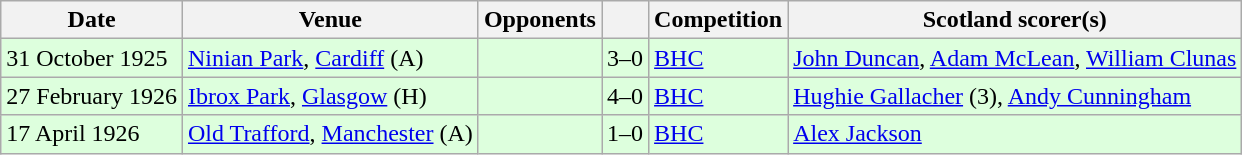<table class="wikitable">
<tr>
<th>Date</th>
<th>Venue</th>
<th>Opponents</th>
<th></th>
<th>Competition</th>
<th>Scotland scorer(s)</th>
</tr>
<tr bgcolor=#ddffdd>
<td>31 October 1925</td>
<td><a href='#'>Ninian Park</a>, <a href='#'>Cardiff</a> (A)</td>
<td></td>
<td align=center>3–0</td>
<td><a href='#'>BHC</a></td>
<td><a href='#'>John Duncan</a>, <a href='#'>Adam McLean</a>, <a href='#'>William Clunas</a></td>
</tr>
<tr bgcolor=#ddffdd>
<td>27 February 1926</td>
<td><a href='#'>Ibrox Park</a>, <a href='#'>Glasgow</a> (H)</td>
<td></td>
<td align=center>4–0</td>
<td><a href='#'>BHC</a></td>
<td><a href='#'>Hughie Gallacher</a> (3), <a href='#'>Andy Cunningham</a></td>
</tr>
<tr bgcolor=#ddffdd>
<td>17 April 1926</td>
<td><a href='#'>Old Trafford</a>, <a href='#'>Manchester</a> (A)</td>
<td></td>
<td align=center>1–0</td>
<td><a href='#'>BHC</a></td>
<td><a href='#'>Alex Jackson</a></td>
</tr>
</table>
